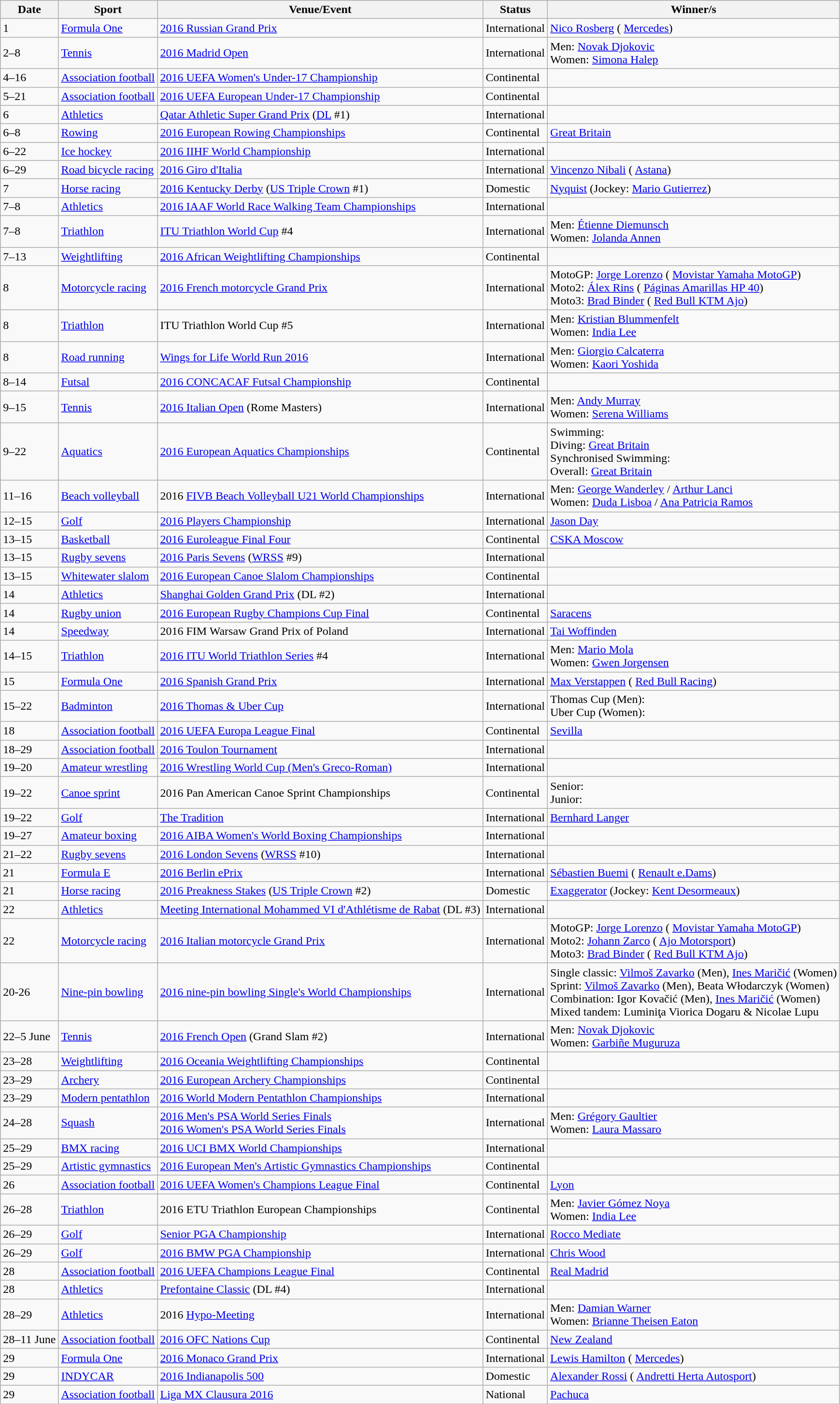<table class="wikitable sortable">
<tr>
<th>Date</th>
<th>Sport</th>
<th>Venue/Event</th>
<th>Status</th>
<th>Winner/s</th>
</tr>
<tr>
<td>1</td>
<td><a href='#'>Formula One</a></td>
<td> <a href='#'>2016 Russian Grand Prix</a></td>
<td>International</td>
<td> <a href='#'>Nico Rosberg</a> ( <a href='#'>Mercedes</a>)</td>
</tr>
<tr>
<td>2–8</td>
<td><a href='#'>Tennis</a></td>
<td> <a href='#'>2016 Madrid Open</a></td>
<td>International</td>
<td>Men:  <a href='#'>Novak Djokovic</a><br>Women:  <a href='#'>Simona Halep</a></td>
</tr>
<tr>
<td>4–16</td>
<td><a href='#'>Association football</a></td>
<td> <a href='#'>2016 UEFA Women's Under-17 Championship</a></td>
<td>Continental</td>
<td></td>
</tr>
<tr>
<td>5–21</td>
<td><a href='#'>Association football</a></td>
<td> <a href='#'>2016 UEFA European Under-17 Championship</a></td>
<td>Continental</td>
<td></td>
</tr>
<tr>
<td>6</td>
<td><a href='#'>Athletics</a></td>
<td> <a href='#'>Qatar Athletic Super Grand Prix</a> (<a href='#'>DL</a> #1)</td>
<td>International</td>
<td></td>
</tr>
<tr>
<td>6–8</td>
<td><a href='#'>Rowing</a></td>
<td> <a href='#'>2016 European Rowing Championships</a></td>
<td>Continental</td>
<td> <a href='#'>Great Britain</a></td>
</tr>
<tr>
<td>6–22</td>
<td><a href='#'>Ice hockey</a></td>
<td> <a href='#'>2016 IIHF World Championship</a></td>
<td>International</td>
<td></td>
</tr>
<tr>
<td>6–29</td>
<td><a href='#'>Road bicycle racing</a></td>
<td> <a href='#'>2016 Giro d'Italia</a></td>
<td>International</td>
<td> <a href='#'>Vincenzo Nibali</a> ( <a href='#'>Astana</a>)</td>
</tr>
<tr>
<td>7</td>
<td><a href='#'>Horse racing</a></td>
<td> <a href='#'>2016 Kentucky Derby</a> (<a href='#'>US Triple Crown</a> #1)</td>
<td>Domestic</td>
<td> <a href='#'>Nyquist</a> (Jockey:  <a href='#'>Mario Gutierrez</a>)</td>
</tr>
<tr>
<td>7–8</td>
<td><a href='#'>Athletics</a></td>
<td> <a href='#'>2016 IAAF World Race Walking Team Championships</a></td>
<td>International</td>
<td></td>
</tr>
<tr>
<td>7–8</td>
<td><a href='#'>Triathlon</a></td>
<td> <a href='#'>ITU Triathlon World Cup</a> #4</td>
<td>International</td>
<td>Men:  <a href='#'>Étienne Diemunsch</a><br>Women:  <a href='#'>Jolanda Annen</a></td>
</tr>
<tr>
<td>7–13</td>
<td><a href='#'>Weightlifting</a></td>
<td> <a href='#'>2016 African Weightlifting Championships</a></td>
<td>Continental</td>
<td></td>
</tr>
<tr>
<td>8</td>
<td><a href='#'>Motorcycle racing</a></td>
<td> <a href='#'>2016 French motorcycle Grand Prix</a></td>
<td>International</td>
<td>MotoGP:  <a href='#'>Jorge Lorenzo</a> ( <a href='#'>Movistar Yamaha MotoGP</a>)<br>Moto2:  <a href='#'>Álex Rins</a> ( <a href='#'>Páginas Amarillas HP 40</a>)<br>Moto3:  <a href='#'>Brad Binder</a> ( <a href='#'>Red Bull KTM Ajo</a>)</td>
</tr>
<tr>
<td>8</td>
<td><a href='#'>Triathlon</a></td>
<td> ITU Triathlon World Cup #5</td>
<td>International</td>
<td>Men:  <a href='#'>Kristian Blummenfelt</a><br>Women:  <a href='#'>India Lee</a></td>
</tr>
<tr>
<td>8</td>
<td><a href='#'>Road running</a></td>
<td><a href='#'>Wings for Life World Run 2016</a></td>
<td>International</td>
<td>Men:  <a href='#'>Giorgio Calcaterra</a><br>Women:  <a href='#'>Kaori Yoshida</a></td>
</tr>
<tr>
<td>8–14</td>
<td><a href='#'>Futsal</a></td>
<td> <a href='#'>2016 CONCACAF Futsal Championship</a></td>
<td>Continental</td>
<td></td>
</tr>
<tr>
<td>9–15</td>
<td><a href='#'>Tennis</a></td>
<td> <a href='#'>2016 Italian Open</a> (Rome Masters)</td>
<td>International</td>
<td>Men:  <a href='#'>Andy Murray</a><br>Women:  <a href='#'>Serena Williams</a></td>
</tr>
<tr>
<td>9–22</td>
<td><a href='#'>Aquatics</a></td>
<td> <a href='#'>2016 European Aquatics Championships</a></td>
<td>Continental</td>
<td>Swimming: <br>Diving:  <a href='#'>Great Britain</a><br>Synchronised Swimming: <br>Overall:  <a href='#'>Great Britain</a></td>
</tr>
<tr>
<td>11–16</td>
<td><a href='#'>Beach volleyball</a></td>
<td> 2016 <a href='#'>FIVB Beach Volleyball U21 World Championships</a></td>
<td>International</td>
<td>Men:  <a href='#'>George Wanderley</a> / <a href='#'>Arthur Lanci</a><br>Women:  <a href='#'>Duda Lisboa</a> / <a href='#'>Ana Patricia Ramos</a></td>
</tr>
<tr>
<td>12–15</td>
<td><a href='#'>Golf</a></td>
<td> <a href='#'>2016 Players Championship</a></td>
<td>International</td>
<td> <a href='#'>Jason Day</a></td>
</tr>
<tr>
<td>13–15</td>
<td><a href='#'>Basketball</a></td>
<td> <a href='#'>2016 Euroleague Final Four</a></td>
<td>Continental</td>
<td> <a href='#'>CSKA Moscow</a></td>
</tr>
<tr>
<td>13–15</td>
<td><a href='#'>Rugby sevens</a></td>
<td> <a href='#'>2016 Paris Sevens</a> (<a href='#'>WRSS</a> #9)</td>
<td>International</td>
<td></td>
</tr>
<tr>
<td>13–15</td>
<td><a href='#'>Whitewater slalom</a></td>
<td> <a href='#'>2016 European Canoe Slalom Championships</a></td>
<td>Continental</td>
<td></td>
</tr>
<tr>
<td>14</td>
<td><a href='#'>Athletics</a></td>
<td> <a href='#'>Shanghai Golden Grand Prix</a> (DL #2)</td>
<td>International</td>
<td></td>
</tr>
<tr>
<td>14</td>
<td><a href='#'>Rugby union</a></td>
<td> <a href='#'>2016 European Rugby Champions Cup Final</a></td>
<td>Continental</td>
<td> <a href='#'>Saracens</a></td>
</tr>
<tr>
<td>14</td>
<td><a href='#'>Speedway</a></td>
<td> 2016 FIM Warsaw Grand Prix of Poland</td>
<td>International</td>
<td> <a href='#'>Tai Woffinden</a></td>
</tr>
<tr>
<td>14–15</td>
<td><a href='#'>Triathlon</a></td>
<td> <a href='#'>2016 ITU World Triathlon Series</a> #4</td>
<td>International</td>
<td>Men:  <a href='#'>Mario Mola</a><br>Women:  <a href='#'>Gwen Jorgensen</a></td>
</tr>
<tr>
<td>15</td>
<td><a href='#'>Formula One</a></td>
<td> <a href='#'>2016 Spanish Grand Prix</a></td>
<td>International</td>
<td> <a href='#'>Max Verstappen</a> ( <a href='#'>Red Bull Racing</a>)</td>
</tr>
<tr>
<td>15–22</td>
<td><a href='#'>Badminton</a></td>
<td> <a href='#'>2016 Thomas & Uber Cup</a></td>
<td>International</td>
<td>Thomas Cup (Men): <br>Uber Cup (Women): </td>
</tr>
<tr>
<td>18</td>
<td><a href='#'>Association football</a></td>
<td> <a href='#'>2016 UEFA Europa League Final</a></td>
<td>Continental</td>
<td> <a href='#'>Sevilla</a></td>
</tr>
<tr>
<td>18–29</td>
<td><a href='#'>Association football</a></td>
<td> <a href='#'>2016 Toulon Tournament</a></td>
<td>International</td>
<td></td>
</tr>
<tr>
<td>19–20</td>
<td><a href='#'>Amateur wrestling</a></td>
<td> <a href='#'>2016 Wrestling World Cup (Men's Greco-Roman)</a></td>
<td>International</td>
<td></td>
</tr>
<tr>
<td>19–22</td>
<td><a href='#'>Canoe sprint</a></td>
<td> 2016 Pan American Canoe Sprint Championships</td>
<td>Continental</td>
<td>Senior: <br>Junior: </td>
</tr>
<tr>
<td>19–22</td>
<td><a href='#'>Golf</a></td>
<td> <a href='#'>The Tradition</a></td>
<td>International</td>
<td> <a href='#'>Bernhard Langer</a></td>
</tr>
<tr>
<td>19–27</td>
<td><a href='#'>Amateur boxing</a></td>
<td> <a href='#'>2016 AIBA Women's World Boxing Championships</a></td>
<td>International</td>
<td></td>
</tr>
<tr>
<td>21–22</td>
<td><a href='#'>Rugby sevens</a></td>
<td> <a href='#'>2016 London Sevens</a> (<a href='#'>WRSS</a> #10)</td>
<td>International</td>
<td></td>
</tr>
<tr>
<td>21</td>
<td><a href='#'>Formula E</a></td>
<td> <a href='#'>2016 Berlin ePrix</a></td>
<td>International</td>
<td> <a href='#'>Sébastien Buemi</a> ( <a href='#'>Renault e.Dams</a>)</td>
</tr>
<tr>
<td>21</td>
<td><a href='#'>Horse racing</a></td>
<td> <a href='#'>2016 Preakness Stakes</a> (<a href='#'>US Triple Crown</a> #2)</td>
<td>Domestic</td>
<td> <a href='#'>Exaggerator</a> (Jockey:  <a href='#'>Kent Desormeaux</a>)</td>
</tr>
<tr>
<td>22</td>
<td><a href='#'>Athletics</a></td>
<td> <a href='#'>Meeting International Mohammed VI d'Athlétisme de Rabat</a> (DL #3)</td>
<td>International</td>
<td></td>
</tr>
<tr>
<td>22</td>
<td><a href='#'>Motorcycle racing</a></td>
<td> <a href='#'>2016 Italian motorcycle Grand Prix</a></td>
<td>International</td>
<td>MotoGP:  <a href='#'>Jorge Lorenzo</a> ( <a href='#'>Movistar Yamaha MotoGP</a>)<br>Moto2:  <a href='#'>Johann Zarco</a> ( <a href='#'>Ajo Motorsport</a>)<br>Moto3:  <a href='#'>Brad Binder</a> ( <a href='#'>Red Bull KTM Ajo</a>)</td>
</tr>
<tr>
<td>20-26</td>
<td><a href='#'>Nine-pin bowling</a></td>
<td> <a href='#'>2016 nine-pin bowling Single's World Championships</a></td>
<td>International</td>
<td>Single classic:  <a href='#'>Vilmoš Zavarko</a> (Men),  <a href='#'>Ines Maričić</a> (Women)<br> Sprint:  <a href='#'>Vilmoš Zavarko</a> (Men),  Beata Włodarczyk (Women)<br> Combination:  Igor Kovačić (Men),  <a href='#'>Ines Maričić</a> (Women)<br> Mixed tandem:  Luminiţa Viorica Dogaru & Nicolae Lupu</td>
</tr>
<tr>
<td>22–5 June</td>
<td><a href='#'>Tennis</a></td>
<td> <a href='#'>2016 French Open</a> (Grand Slam #2)</td>
<td>International</td>
<td>Men:  <a href='#'>Novak Djokovic</a><br>Women:  <a href='#'>Garbiñe Muguruza</a></td>
</tr>
<tr>
<td>23–28</td>
<td><a href='#'>Weightlifting</a></td>
<td> <a href='#'>2016 Oceania Weightlifting Championships</a></td>
<td>Continental</td>
<td></td>
</tr>
<tr>
<td>23–29</td>
<td><a href='#'>Archery</a></td>
<td> <a href='#'>2016 European Archery Championships</a></td>
<td>Continental</td>
<td></td>
</tr>
<tr>
<td>23–29</td>
<td><a href='#'>Modern pentathlon</a></td>
<td> <a href='#'>2016 World Modern Pentathlon Championships</a></td>
<td>International</td>
<td></td>
</tr>
<tr>
<td>24–28</td>
<td><a href='#'>Squash</a></td>
<td> <a href='#'>2016 Men's PSA World Series Finals</a><br> <a href='#'>2016 Women's PSA World Series Finals</a></td>
<td>International</td>
<td>Men:  <a href='#'>Grégory Gaultier</a><br>Women:  <a href='#'>Laura Massaro</a></td>
</tr>
<tr>
<td>25–29</td>
<td><a href='#'>BMX racing</a></td>
<td> <a href='#'>2016 UCI BMX World Championships</a></td>
<td>International</td>
<td></td>
</tr>
<tr>
<td>25–29</td>
<td><a href='#'>Artistic gymnastics</a></td>
<td> <a href='#'>2016 European Men's Artistic Gymnastics Championships</a></td>
<td>Continental</td>
<td></td>
</tr>
<tr>
<td>26</td>
<td><a href='#'>Association football</a></td>
<td> <a href='#'>2016 UEFA Women's Champions League Final</a></td>
<td>Continental</td>
<td> <a href='#'>Lyon</a></td>
</tr>
<tr>
<td>26–28</td>
<td><a href='#'>Triathlon</a></td>
<td> 2016 ETU Triathlon European Championships</td>
<td>Continental</td>
<td>Men:  <a href='#'>Javier Gómez Noya</a><br>Women:  <a href='#'>India Lee</a></td>
</tr>
<tr>
<td>26–29</td>
<td><a href='#'>Golf</a></td>
<td> <a href='#'>Senior PGA Championship</a></td>
<td>International</td>
<td> <a href='#'>Rocco Mediate</a></td>
</tr>
<tr>
<td>26–29</td>
<td><a href='#'>Golf</a></td>
<td> <a href='#'>2016 BMW PGA Championship</a></td>
<td>International</td>
<td> <a href='#'>Chris Wood</a></td>
</tr>
<tr>
<td>28</td>
<td><a href='#'>Association football</a></td>
<td> <a href='#'>2016 UEFA Champions League Final</a></td>
<td>Continental</td>
<td> <a href='#'>Real Madrid</a></td>
</tr>
<tr>
<td>28</td>
<td><a href='#'>Athletics</a></td>
<td> <a href='#'>Prefontaine Classic</a> (DL #4)</td>
<td>International</td>
<td></td>
</tr>
<tr>
<td>28–29</td>
<td><a href='#'>Athletics</a></td>
<td> 2016 <a href='#'>Hypo-Meeting</a></td>
<td>International</td>
<td>Men:  <a href='#'>Damian Warner</a><br>Women:  <a href='#'>Brianne Theisen Eaton</a></td>
</tr>
<tr>
<td>28–11 June</td>
<td><a href='#'>Association football</a></td>
<td> <a href='#'>2016 OFC Nations Cup</a></td>
<td>Continental</td>
<td> <a href='#'>New Zealand</a></td>
</tr>
<tr>
<td>29</td>
<td><a href='#'>Formula One</a></td>
<td> <a href='#'>2016 Monaco Grand Prix</a></td>
<td>International</td>
<td> <a href='#'>Lewis Hamilton</a> ( <a href='#'>Mercedes</a>)</td>
</tr>
<tr>
<td>29</td>
<td><a href='#'>INDYCAR</a></td>
<td> <a href='#'>2016 Indianapolis 500</a></td>
<td>Domestic</td>
<td> <a href='#'>Alexander Rossi</a> ( <a href='#'>Andretti Herta Autosport</a>)</td>
</tr>
<tr>
<td>29</td>
<td><a href='#'>Association football</a></td>
<td> <a href='#'>Liga MX Clausura 2016</a></td>
<td>National</td>
<td> <a href='#'>Pachuca</a></td>
</tr>
<tr>
</tr>
</table>
